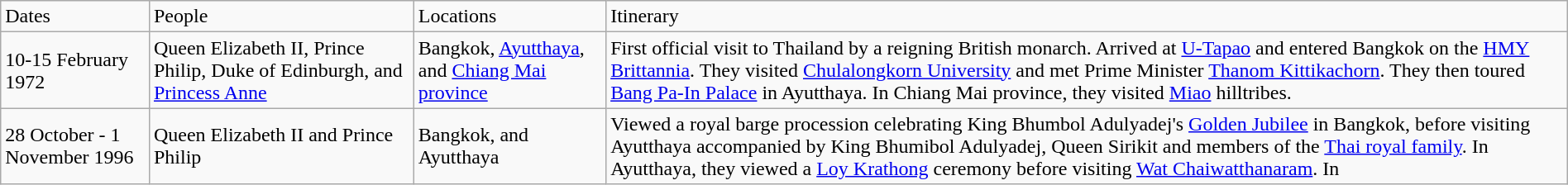<table class="wikitable" style="margin:1em auto 1em auto">
<tr>
<td>Dates</td>
<td>People</td>
<td>Locations</td>
<td>Itinerary</td>
</tr>
<tr>
<td>10-15 February 1972</td>
<td>Queen Elizabeth II, Prince Philip, Duke of Edinburgh, and <a href='#'>Princess Anne</a></td>
<td>Bangkok, <a href='#'>Ayutthaya</a>, and <a href='#'>Chiang Mai province</a></td>
<td>First official visit to Thailand by a reigning British monarch. Arrived at <a href='#'>U-Tapao</a> and entered Bangkok on the <a href='#'>HMY Brittannia</a>. They visited <a href='#'>Chulalongkorn University</a> and met Prime Minister <a href='#'>Thanom Kittikachorn</a>. They then toured <a href='#'>Bang Pa-In Palace</a> in Ayutthaya. In Chiang Mai province, they visited <a href='#'>Miao</a> hilltribes.</td>
</tr>
<tr>
<td>28 October - 1 November 1996</td>
<td>Queen Elizabeth II and Prince Philip</td>
<td>Bangkok, and Ayutthaya</td>
<td>Viewed a royal barge procession celebrating King Bhumbol Adulyadej's <a href='#'>Golden Jubilee</a> in Bangkok, before visiting Ayutthaya accompanied by King Bhumibol Adulyadej, Queen Sirikit and members of the <a href='#'>Thai royal family</a>. In Ayutthaya, they viewed a <a href='#'>Loy Krathong</a> ceremony before visiting <a href='#'>Wat Chaiwatthanaram</a>. In</td>
</tr>
</table>
